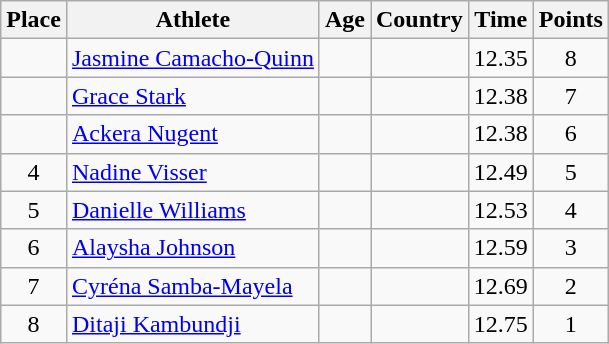<table class="wikitable mw-datatable sortable">
<tr>
<th>Place</th>
<th>Athlete</th>
<th>Age</th>
<th>Country</th>
<th>Time</th>
<th>Points</th>
</tr>
<tr>
<td align=center></td>
<td><a href='#'>Jasmine Camacho-Quinn</a></td>
<td></td>
<td></td>
<td>12.35</td>
<td align=center>8</td>
</tr>
<tr>
<td align=center></td>
<td><a href='#'>Grace Stark</a></td>
<td></td>
<td></td>
<td>12.38</td>
<td align=center>7</td>
</tr>
<tr>
<td align=center></td>
<td><a href='#'>Ackera Nugent</a></td>
<td></td>
<td></td>
<td>12.38</td>
<td align=center>6</td>
</tr>
<tr>
<td align=center>4</td>
<td><a href='#'>Nadine Visser</a></td>
<td></td>
<td></td>
<td>12.49</td>
<td align=center>5</td>
</tr>
<tr>
<td align=center>5</td>
<td><a href='#'>Danielle Williams</a></td>
<td></td>
<td></td>
<td>12.53</td>
<td align=center>4</td>
</tr>
<tr>
<td align=center>6</td>
<td><a href='#'>Alaysha Johnson</a></td>
<td></td>
<td></td>
<td>12.59</td>
<td align=center>3</td>
</tr>
<tr>
<td align=center>7</td>
<td><a href='#'>Cyréna Samba-Mayela</a></td>
<td></td>
<td></td>
<td>12.69</td>
<td align=center>2</td>
</tr>
<tr>
<td align=center>8</td>
<td><a href='#'>Ditaji Kambundji</a></td>
<td></td>
<td></td>
<td>12.75</td>
<td align=center>1</td>
</tr>
</table>
